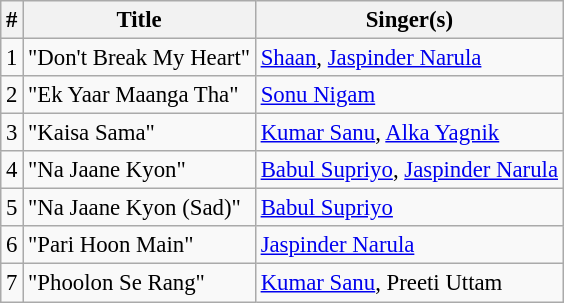<table class="wikitable" style="font-size:95%;">
<tr>
<th>#</th>
<th>Title</th>
<th>Singer(s)</th>
</tr>
<tr>
<td>1</td>
<td>"Don't Break My Heart"</td>
<td><a href='#'>Shaan</a>, <a href='#'>Jaspinder Narula</a></td>
</tr>
<tr>
<td>2</td>
<td>"Ek Yaar Maanga Tha"</td>
<td><a href='#'>Sonu Nigam</a></td>
</tr>
<tr>
<td>3</td>
<td>"Kaisa Sama"</td>
<td><a href='#'>Kumar Sanu</a>, <a href='#'>Alka Yagnik</a></td>
</tr>
<tr>
<td>4</td>
<td>"Na Jaane Kyon"</td>
<td><a href='#'>Babul Supriyo</a>, <a href='#'>Jaspinder Narula</a></td>
</tr>
<tr>
<td>5</td>
<td>"Na Jaane Kyon (Sad)"</td>
<td><a href='#'>Babul Supriyo</a></td>
</tr>
<tr>
<td>6</td>
<td>"Pari Hoon Main"</td>
<td><a href='#'>Jaspinder Narula</a></td>
</tr>
<tr>
<td>7</td>
<td>"Phoolon Se Rang"</td>
<td><a href='#'>Kumar Sanu</a>, Preeti Uttam</td>
</tr>
</table>
